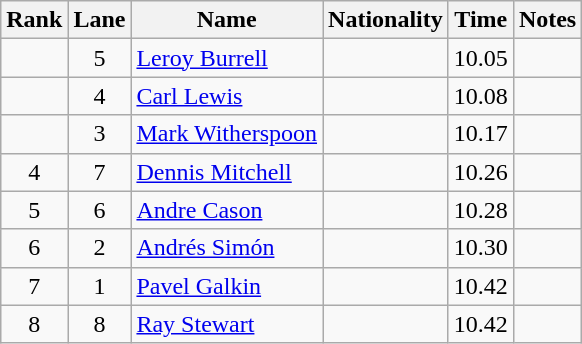<table class="wikitable sortable" style="text-align:center">
<tr>
<th>Rank</th>
<th>Lane</th>
<th>Name</th>
<th>Nationality</th>
<th>Time</th>
<th>Notes</th>
</tr>
<tr>
<td></td>
<td>5</td>
<td align=left><a href='#'>Leroy Burrell</a></td>
<td align=left></td>
<td>10.05</td>
<td></td>
</tr>
<tr>
<td></td>
<td>4</td>
<td align=left><a href='#'>Carl Lewis</a></td>
<td align=left></td>
<td>10.08</td>
<td></td>
</tr>
<tr>
<td></td>
<td>3</td>
<td align=left><a href='#'>Mark Witherspoon</a></td>
<td align=left></td>
<td>10.17</td>
<td></td>
</tr>
<tr>
<td>4</td>
<td>7</td>
<td align=left><a href='#'>Dennis Mitchell</a></td>
<td align=left></td>
<td>10.26</td>
<td></td>
</tr>
<tr>
<td>5</td>
<td>6</td>
<td align=left><a href='#'>Andre Cason</a></td>
<td align=left></td>
<td>10.28</td>
<td></td>
</tr>
<tr>
<td>6</td>
<td>2</td>
<td align=left><a href='#'>Andrés Simón</a></td>
<td align=left></td>
<td>10.30</td>
<td></td>
</tr>
<tr>
<td>7</td>
<td>1</td>
<td align=left><a href='#'>Pavel Galkin</a></td>
<td align=left></td>
<td>10.42</td>
<td></td>
</tr>
<tr>
<td>8</td>
<td>8</td>
<td align=left><a href='#'>Ray Stewart</a></td>
<td align=left></td>
<td>10.42</td>
<td></td>
</tr>
</table>
